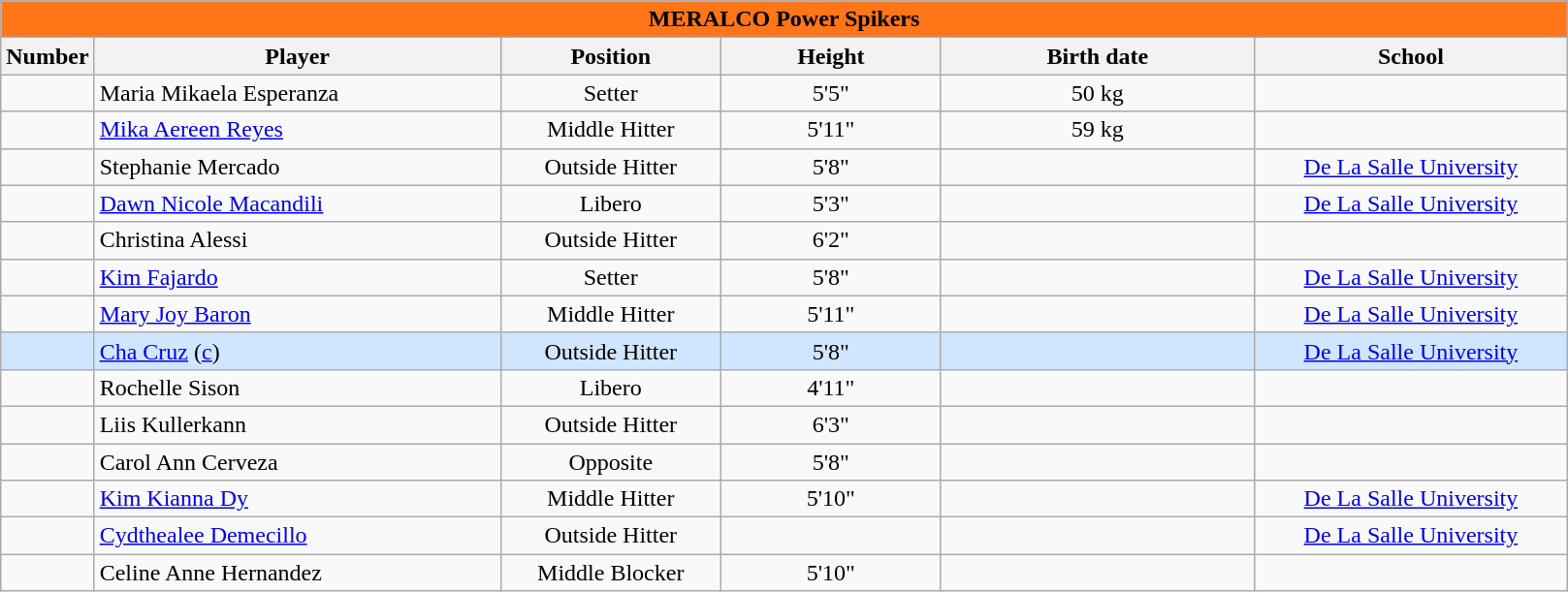<table class="wikitable sortable" style="text-align:center;">
<tr>
<th colspan="6" style= "background: #FF7518; color: Black; text-align: center"><strong>MERALCO Power Spikers</strong></th>
</tr>
<tr style="background:#FFFFFF;">
<th style= "align=center; width:1em;">Number</th>
<th style= "align=center;width:17em;">Player</th>
<th style= "align=center; width:9em;">Position</th>
<th style= "align=center; width:9em;">Height</th>
<th style= "align=center; width:13em;">Birth date</th>
<th style= "align=center; width:13em;">School</th>
</tr>
<tr>
<td></td>
<td style="text-align: left"> Maria Mikaela Esperanza</td>
<td>Setter</td>
<td>5'5"</td>
<td>50 kg</td>
<td></td>
</tr>
<tr>
<td></td>
<td style="text-align: left"> <a href='#'>Mika Aereen Reyes</a></td>
<td>Middle Hitter</td>
<td>5'11"</td>
<td>59 kg</td>
<td></td>
</tr>
<tr>
<td></td>
<td style="text-align: left"> Stephanie Mercado</td>
<td>Outside Hitter</td>
<td>5'8"</td>
<td></td>
<td><a href='#'>De La Salle University</a></td>
</tr>
<tr>
<td></td>
<td style="text-align: left"> <a href='#'>Dawn Nicole Macandili</a></td>
<td>Libero</td>
<td>5'3"</td>
<td></td>
<td><a href='#'>De La Salle University</a></td>
</tr>
<tr>
<td></td>
<td style="text-align: left"> Christina Alessi</td>
<td>Outside Hitter</td>
<td>6'2"</td>
<td></td>
<td></td>
</tr>
<tr>
<td></td>
<td style="text-align: left"> <a href='#'>Kim Fajardo</a></td>
<td>Setter</td>
<td>5'8"</td>
<td></td>
<td><a href='#'>De La Salle University</a></td>
</tr>
<tr>
<td></td>
<td style="text-align: left"> <a href='#'>Mary Joy Baron</a></td>
<td>Middle Hitter</td>
<td>5'11"</td>
<td></td>
<td><a href='#'>De La Salle University</a></td>
</tr>
<tr bgcolor=#D0E6FF>
<td></td>
<td style="text-align: left"> <a href='#'>Cha Cruz</a> (<a href='#'>c</a>)</td>
<td>Outside Hitter</td>
<td>5'8"</td>
<td></td>
<td><a href='#'>De La Salle University</a></td>
</tr>
<tr>
<td></td>
<td style="text-align: left"> Rochelle Sison</td>
<td>Libero</td>
<td>4'11"</td>
<td></td>
<td></td>
</tr>
<tr>
<td></td>
<td style="text-align: left"> Liis Kullerkann</td>
<td>Outside Hitter</td>
<td>6'3"</td>
<td></td>
<td></td>
</tr>
<tr>
<td></td>
<td style="text-align: left"> Carol Ann Cerveza</td>
<td>Opposite</td>
<td>5'8"</td>
<td></td>
<td></td>
</tr>
<tr>
<td></td>
<td style="text-align: left"> <a href='#'>Kim Kianna Dy</a></td>
<td>Middle Hitter</td>
<td>5'10"</td>
<td></td>
<td><a href='#'>De La Salle University</a></td>
</tr>
<tr>
<td></td>
<td style="text-align: left"> <a href='#'>Cydthealee Demecillo</a></td>
<td>Outside Hitter</td>
<td></td>
<td></td>
<td><a href='#'>De La Salle University</a></td>
</tr>
<tr>
<td></td>
<td style="text-align: left"> Celine Anne Hernandez</td>
<td>Middle Blocker</td>
<td>5'10"</td>
<td></td>
<td></td>
</tr>
</table>
